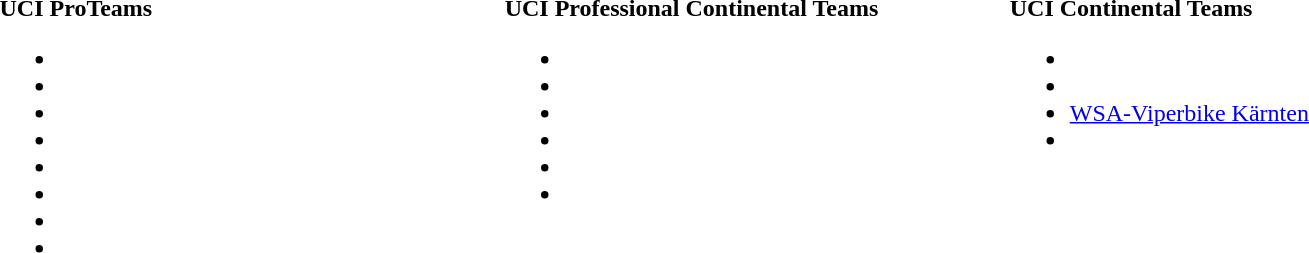<table>
<tr>
<td style="vertical-align:top; width:25%;"><strong>UCI ProTeams</strong><br><ul><li></li><li></li><li></li><li></li><li></li><li></li><li></li><li></li></ul></td>
<td style="vertical-align:top; width:25%;"><strong>UCI Professional Continental Teams</strong><br><ul><li></li><li></li><li></li><li></li><li></li><li></li></ul></td>
<td style="vertical-align:top; width:25%;"><strong>UCI Continental Teams</strong><br><ul><li></li><li></li><li><a href='#'>WSA-Viperbike Kärnten</a></li><li></li></ul></td>
</tr>
</table>
